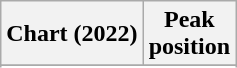<table class="wikitable sortable plainrowheaders" style="text-align:center">
<tr>
<th scope="col">Chart (2022)</th>
<th scope="col">Peak<br>position</th>
</tr>
<tr>
</tr>
<tr>
</tr>
<tr>
</tr>
</table>
